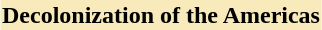<table style="margin:auto;" class="toccolours">
<tr>
<th style="background:#f8eaba;">Decolonization of the Americas</th>
</tr>
<tr>
<td><br></td>
</tr>
</table>
